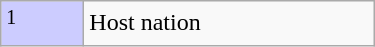<table class="wikitable" style="border:solid 1px #AAAAAA;" width="250px">
<tr>
<td style="background:#ccccff; width:3em;"><sup>1</sup></td>
<td>Host nation</td>
</tr>
</table>
